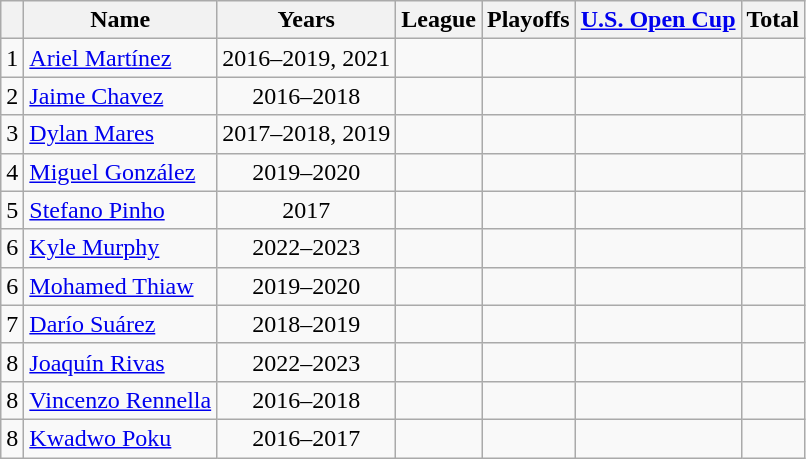<table class="wikitable sortable"  style="text-align:center; font-size:100%; ">
<tr>
<th></th>
<th>Name</th>
<th>Years</th>
<th>League</th>
<th>Playoffs</th>
<th><a href='#'>U.S. Open Cup</a></th>
<th>Total</th>
</tr>
<tr>
<td>1</td>
<td align="left"> <a href='#'>Ariel Martínez</a></td>
<td>2016–2019, 2021</td>
<td></td>
<td></td>
<td></td>
<td></td>
</tr>
<tr>
<td>2</td>
<td style="text-align:left;"> <a href='#'>Jaime Chavez</a></td>
<td>2016–2018</td>
<td></td>
<td></td>
<td></td>
<td></td>
</tr>
<tr>
<td>3</td>
<td style="text-align:left;"> <a href='#'>Dylan Mares</a></td>
<td>2017–2018, 2019</td>
<td></td>
<td></td>
<td></td>
<td></td>
</tr>
<tr>
<td>4</td>
<td style="text-align:left;"> <a href='#'>Miguel González</a></td>
<td>2019–2020</td>
<td></td>
<td></td>
<td></td>
<td></td>
</tr>
<tr>
<td>5</td>
<td style="text-align:left;"> <a href='#'>Stefano Pinho</a></td>
<td>2017</td>
<td></td>
<td></td>
<td></td>
<td></td>
</tr>
<tr>
<td>6</td>
<td style="text-align:left;"> <a href='#'>Kyle Murphy</a></td>
<td>2022–2023</td>
<td></td>
<td></td>
<td></td>
<td></td>
</tr>
<tr>
<td>6</td>
<td style="text-align:left;"> <a href='#'>Mohamed Thiaw</a></td>
<td>2019–2020</td>
<td></td>
<td></td>
<td></td>
<td></td>
</tr>
<tr>
<td>7</td>
<td style="text-align:left;"> <a href='#'>Darío Suárez</a></td>
<td>2018–2019</td>
<td></td>
<td></td>
<td></td>
<td></td>
</tr>
<tr>
<td>8</td>
<td style="text-align:left;"> <a href='#'>Joaquín Rivas</a></td>
<td>2022–2023</td>
<td></td>
<td></td>
<td></td>
<td></td>
</tr>
<tr>
<td>8</td>
<td align="left"> <a href='#'>Vincenzo Rennella</a></td>
<td>2016–2018</td>
<td></td>
<td></td>
<td></td>
<td></td>
</tr>
<tr>
<td>8</td>
<td align="left"> <a href='#'>Kwadwo Poku</a></td>
<td>2016–2017</td>
<td></td>
<td></td>
<td></td>
<td></td>
</tr>
</table>
